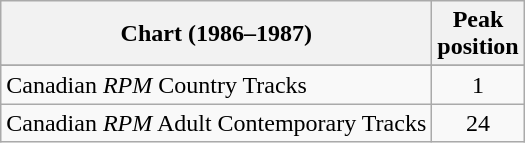<table class="wikitable sortable">
<tr>
<th align="left">Chart (1986–1987)</th>
<th align="center">Peak<br>position</th>
</tr>
<tr>
</tr>
<tr>
<td align="left">Canadian <em>RPM</em> Country Tracks</td>
<td align="center">1</td>
</tr>
<tr>
<td align="left">Canadian <em>RPM</em> Adult Contemporary Tracks</td>
<td align="center">24</td>
</tr>
</table>
